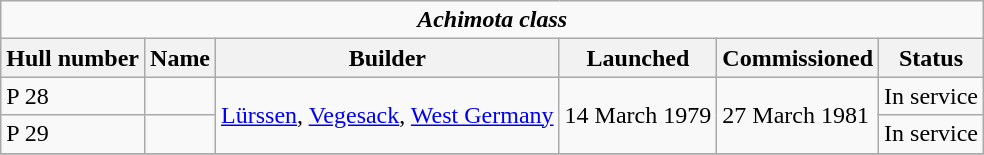<table class="wikitable">
<tr>
<td colspan=6 align=center><strong><em>Achimota<em> class<strong></td>
</tr>
<tr>
<th>Hull number</th>
<th>Name</th>
<th>Builder</th>
<th>Launched</th>
<th>Commissioned</th>
<th>Status</th>
</tr>
<tr>
<td>P 28</td>
<td></td>
<td rowspan=2><a href='#'>Lürssen</a>, <a href='#'>Vegesack</a>, <a href='#'>West Germany</a></td>
<td rowspan=2>14 March 1979</td>
<td rowspan=2>27 March 1981</td>
<td>In service</td>
</tr>
<tr>
<td>P 29</td>
<td></td>
<td>In service</td>
</tr>
<tr>
</tr>
</table>
